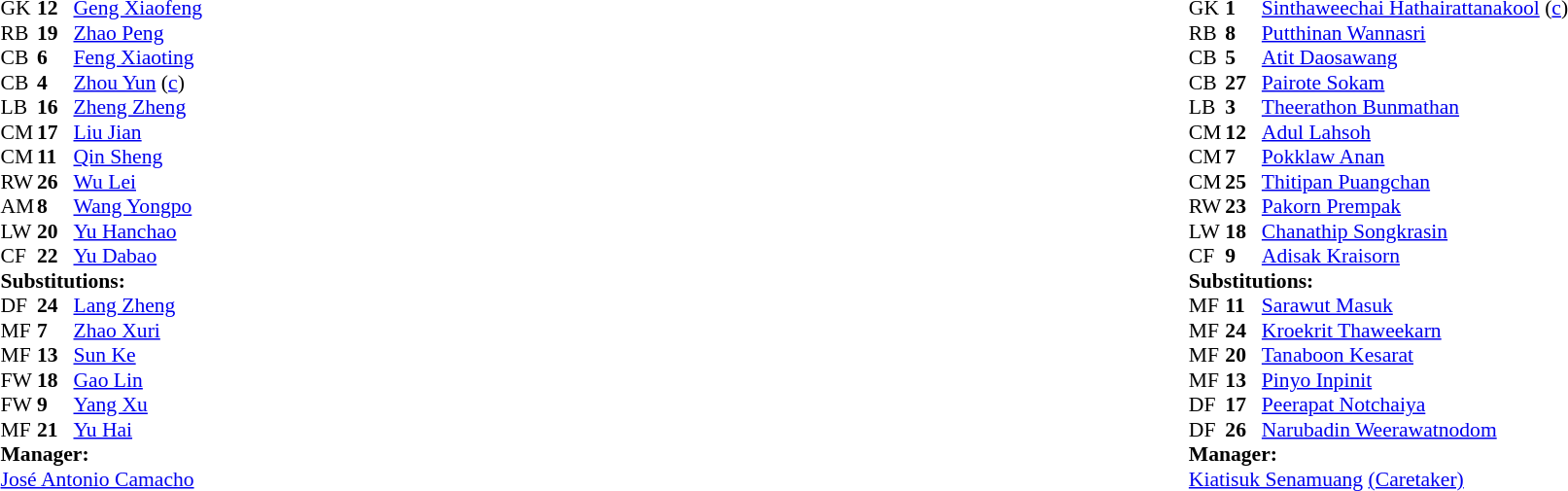<table width="100%">
<tr>
<td valign="top" width="40%"><br><table style="font-size:90%;" cellspacing="0" cellpadding="0">
<tr>
<th width="25"></th>
<th width="25"></th>
</tr>
<tr>
<td>GK</td>
<td><strong>12</strong></td>
<td><a href='#'>Geng Xiaofeng</a></td>
</tr>
<tr>
<td>RB</td>
<td><strong>19</strong></td>
<td><a href='#'>Zhao Peng</a></td>
</tr>
<tr>
<td>CB</td>
<td><strong>6</strong></td>
<td><a href='#'>Feng Xiaoting</a></td>
<td></td>
<td></td>
</tr>
<tr>
<td>CB</td>
<td><strong>4</strong></td>
<td><a href='#'>Zhou Yun</a> (<a href='#'>c</a>)</td>
<td></td>
<td></td>
</tr>
<tr>
<td>LB</td>
<td><strong>16</strong></td>
<td><a href='#'>Zheng Zheng</a></td>
</tr>
<tr>
<td>CM</td>
<td><strong>17</strong></td>
<td><a href='#'>Liu Jian</a></td>
<td></td>
<td></td>
</tr>
<tr>
<td>CM</td>
<td><strong>11</strong></td>
<td><a href='#'>Qin Sheng</a></td>
<td></td>
<td></td>
</tr>
<tr>
<td>RW</td>
<td><strong>26</strong></td>
<td><a href='#'>Wu Lei</a></td>
</tr>
<tr>
<td>AM</td>
<td><strong>8</strong></td>
<td><a href='#'>Wang Yongpo</a></td>
</tr>
<tr>
<td>LW</td>
<td><strong>20</strong></td>
<td><a href='#'>Yu Hanchao</a></td>
<td></td>
<td></td>
</tr>
<tr>
<td>CF</td>
<td><strong>22</strong></td>
<td><a href='#'>Yu Dabao</a></td>
<td></td>
<td></td>
</tr>
<tr>
<td colspan=3><strong>Substitutions:</strong></td>
</tr>
<tr>
<td>DF</td>
<td><strong>24</strong></td>
<td><a href='#'>Lang Zheng</a></td>
<td></td>
<td></td>
</tr>
<tr>
<td>MF</td>
<td><strong>7</strong></td>
<td><a href='#'>Zhao Xuri</a></td>
<td></td>
<td></td>
</tr>
<tr>
<td>MF</td>
<td><strong>13</strong></td>
<td><a href='#'>Sun Ke</a></td>
<td></td>
<td></td>
</tr>
<tr>
<td>FW</td>
<td><strong>18</strong></td>
<td><a href='#'>Gao Lin</a></td>
<td></td>
<td></td>
</tr>
<tr>
<td>FW</td>
<td><strong>9</strong></td>
<td><a href='#'>Yang Xu</a></td>
<td></td>
<td></td>
</tr>
<tr>
<td>MF</td>
<td><strong>21</strong></td>
<td><a href='#'>Yu Hai</a></td>
<td></td>
<td></td>
</tr>
<tr>
<td colspan=3><strong>Manager:</strong></td>
</tr>
<tr>
<td colspan=4> <a href='#'>José Antonio Camacho</a></td>
</tr>
</table>
</td>
<td valign="top"></td>
<td valign="top" width="50%"><br><table style="font-size:90%;" cellspacing="0" cellpadding="0" align="center">
<tr>
<th width=25></th>
<th width=25></th>
</tr>
<tr>
<td>GK</td>
<td><strong>1</strong></td>
<td><a href='#'>Sinthaweechai Hathairattanakool</a> (<a href='#'>c</a>)</td>
</tr>
<tr>
<td>RB</td>
<td><strong>8</strong></td>
<td><a href='#'>Putthinan Wannasri</a></td>
<td></td>
<td></td>
</tr>
<tr>
<td>CB</td>
<td><strong>5</strong></td>
<td><a href='#'>Atit Daosawang</a></td>
<td></td>
</tr>
<tr>
<td>CB</td>
<td><strong>27</strong></td>
<td><a href='#'>Pairote Sokam</a></td>
</tr>
<tr>
<td>LB</td>
<td><strong>3</strong></td>
<td><a href='#'>Theerathon Bunmathan</a></td>
</tr>
<tr>
<td>CM</td>
<td><strong>12</strong></td>
<td><a href='#'>Adul Lahsoh</a></td>
<td></td>
<td></td>
</tr>
<tr>
<td>CM</td>
<td><strong>7</strong></td>
<td><a href='#'>Pokklaw Anan</a></td>
<td></td>
<td></td>
</tr>
<tr>
<td>CM</td>
<td><strong>25</strong></td>
<td><a href='#'>Thitipan Puangchan</a></td>
<td></td>
<td></td>
</tr>
<tr>
<td>RW</td>
<td><strong>23</strong></td>
<td><a href='#'>Pakorn Prempak</a></td>
<td></td>
<td></td>
</tr>
<tr>
<td>LW</td>
<td><strong>18</strong></td>
<td><a href='#'>Chanathip Songkrasin</a></td>
</tr>
<tr>
<td>CF</td>
<td><strong>9</strong></td>
<td><a href='#'>Adisak Kraisorn</a></td>
<td></td>
<td></td>
</tr>
<tr>
<td colspan=3><strong>Substitutions:</strong></td>
</tr>
<tr>
<td>MF</td>
<td><strong>11</strong></td>
<td><a href='#'>Sarawut Masuk</a></td>
<td></td>
<td></td>
</tr>
<tr>
<td>MF</td>
<td><strong>24</strong></td>
<td><a href='#'>Kroekrit Thaweekarn</a></td>
<td></td>
<td></td>
</tr>
<tr>
<td>MF</td>
<td><strong>20</strong></td>
<td><a href='#'>Tanaboon Kesarat</a></td>
<td></td>
<td></td>
</tr>
<tr>
<td>MF</td>
<td><strong>13</strong></td>
<td><a href='#'>Pinyo Inpinit</a></td>
<td></td>
<td></td>
</tr>
<tr>
<td>DF</td>
<td><strong>17</strong></td>
<td><a href='#'>Peerapat Notchaiya</a></td>
<td></td>
<td></td>
</tr>
<tr>
<td>DF</td>
<td><strong>26</strong></td>
<td><a href='#'>Narubadin Weerawatnodom</a></td>
<td></td>
<td></td>
</tr>
<tr>
<td colspan=3><strong>Manager:</strong></td>
</tr>
<tr>
<td colspan=4> <a href='#'>Kiatisuk Senamuang</a> <a href='#'>(Caretaker)</a></td>
</tr>
</table>
</td>
</tr>
</table>
